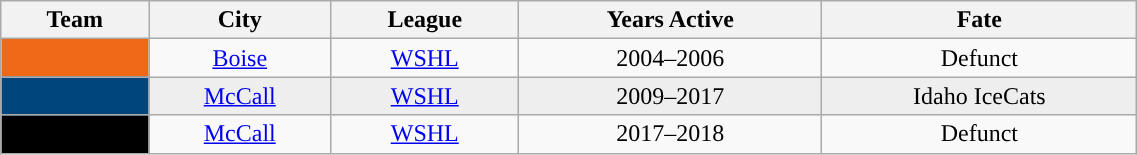<table class="wikitable sortable" width="60%">
<tr>
<th>Team</th>
<th>City</th>
<th>League</th>
<th>Years Active</th>
<th>Fate</th>
</tr>
<tr align=center>
<td style="color:white; background:#f06919; "><strong><a href='#'></a></strong></td>
<td><a href='#'>Boise</a></td>
<td><a href='#'>WSHL</a></td>
<td>2004–2006</td>
<td>Defunct</td>
</tr>
<tr align=center bgcolor=eeeeee>
<td style="color:white; background:#00457c; "><strong><a href='#'></a></strong></td>
<td><a href='#'>McCall</a></td>
<td><a href='#'>WSHL</a></td>
<td>2009–2017</td>
<td>Idaho IceCats</td>
</tr>
<tr align=center>
<td style="color:white; background:#000000; "><strong><a href='#'></a></strong></td>
<td><a href='#'>McCall</a></td>
<td><a href='#'>WSHL</a></td>
<td>2017–2018</td>
<td>Defunct</td>
</tr>
</table>
